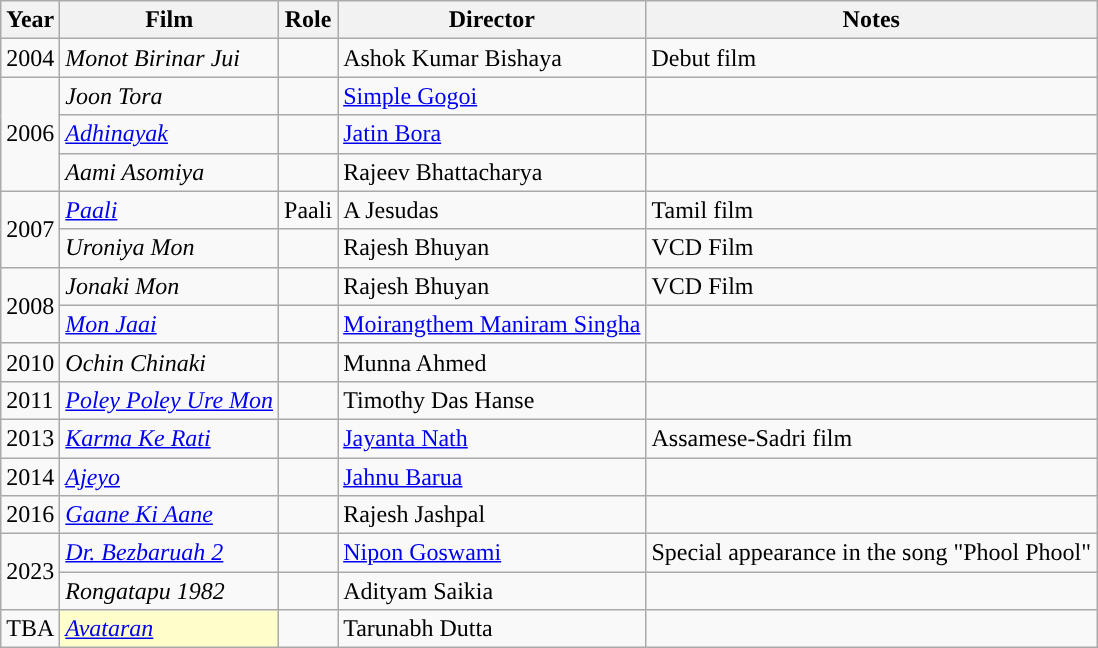<table class="wikitable sortable">
<tr>
<th>Year</th>
<th>Film</th>
<th>Role</th>
<th>Director</th>
<th>Notes</th>
</tr>
<tr>
<td>2004</td>
<td><em>Monot Birinar Jui</em></td>
<td></td>
<td>Ashok Kumar Bishaya</td>
<td>Debut film</td>
</tr>
<tr>
<td rowspan="3">2006</td>
<td><em>Joon Tora</em></td>
<td></td>
<td><a href='#'>Simple Gogoi</a></td>
<td></td>
</tr>
<tr>
<td><em><a href='#'>Adhinayak</a></em></td>
<td></td>
<td><a href='#'>Jatin Bora</a></td>
<td></td>
</tr>
<tr>
<td><em>Aami Asomiya</em></td>
<td></td>
<td>Rajeev Bhattacharya</td>
<td></td>
</tr>
<tr>
<td rowspan="2">2007</td>
<td><em><a href='#'>Paali</a></em></td>
<td>Paali</td>
<td>A Jesudas</td>
<td>Tamil film</td>
</tr>
<tr>
<td><em>Uroniya Mon</em></td>
<td></td>
<td>Rajesh Bhuyan</td>
<td>VCD Film</td>
</tr>
<tr>
<td rowspan="2">2008</td>
<td><em>Jonaki Mon</em></td>
<td></td>
<td>Rajesh Bhuyan</td>
<td>VCD Film</td>
</tr>
<tr>
<td><em><a href='#'>Mon Jaai</a></em></td>
<td></td>
<td><a href='#'>Moirangthem Maniram Singha</a></td>
<td></td>
</tr>
<tr>
<td>2010</td>
<td><em>Ochin Chinaki</em></td>
<td></td>
<td>Munna Ahmed</td>
<td></td>
</tr>
<tr>
<td>2011</td>
<td><em><a href='#'>Poley Poley Ure Mon</a></em></td>
<td></td>
<td>Timothy Das Hanse</td>
<td></td>
</tr>
<tr>
<td>2013</td>
<td><em><a href='#'>Karma Ke Rati</a></em></td>
<td></td>
<td><a href='#'>Jayanta Nath</a></td>
<td>Assamese-Sadri film</td>
</tr>
<tr>
<td>2014</td>
<td><em><a href='#'>Ajeyo</a></em></td>
<td></td>
<td><a href='#'>Jahnu Barua</a></td>
<td></td>
</tr>
<tr>
<td>2016</td>
<td><em><a href='#'>Gaane Ki Aane</a></em></td>
<td></td>
<td>Rajesh Jashpal</td>
<td></td>
</tr>
<tr>
<td rowspan="2">2023</td>
<td><em><a href='#'>Dr. Bezbaruah 2</a></em></td>
<td></td>
<td><a href='#'>Nipon Goswami</a></td>
<td>Special appearance in the song "Phool Phool"</td>
</tr>
<tr>
<td><em>Rongatapu 1982</em></td>
<td></td>
<td>Adityam Saikia</td>
<td></td>
</tr>
<tr>
<td>TBA</td>
<td style="background:#FFFFCC;"><em><a href='#'>Avataran</a></em></td>
<td></td>
<td>Tarunabh Dutta</td>
<td></td>
</tr>
</table>
